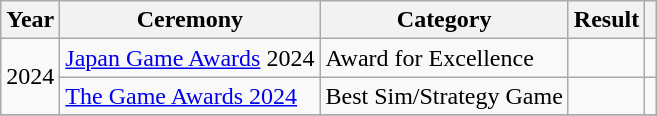<table class="wikitable plainrowheaders sortable" width="auto">
<tr>
<th scope="col">Year</th>
<th scope="col">Ceremony</th>
<th scope="col">Category</th>
<th scope="col">Result</th>
<th scope="col" class="unsortable"></th>
</tr>
<tr>
<td style="text-align:center;" rowspan="2">2024</td>
<td><a href='#'>Japan Game Awards</a> 2024</td>
<td>Award for Excellence</td>
<td></td>
<td style="text-align:center;"></td>
</tr>
<tr>
<td><a href='#'>The Game Awards 2024</a></td>
<td>Best Sim/Strategy Game</td>
<td></td>
<td style="text-align:center;"></td>
</tr>
<tr>
</tr>
</table>
